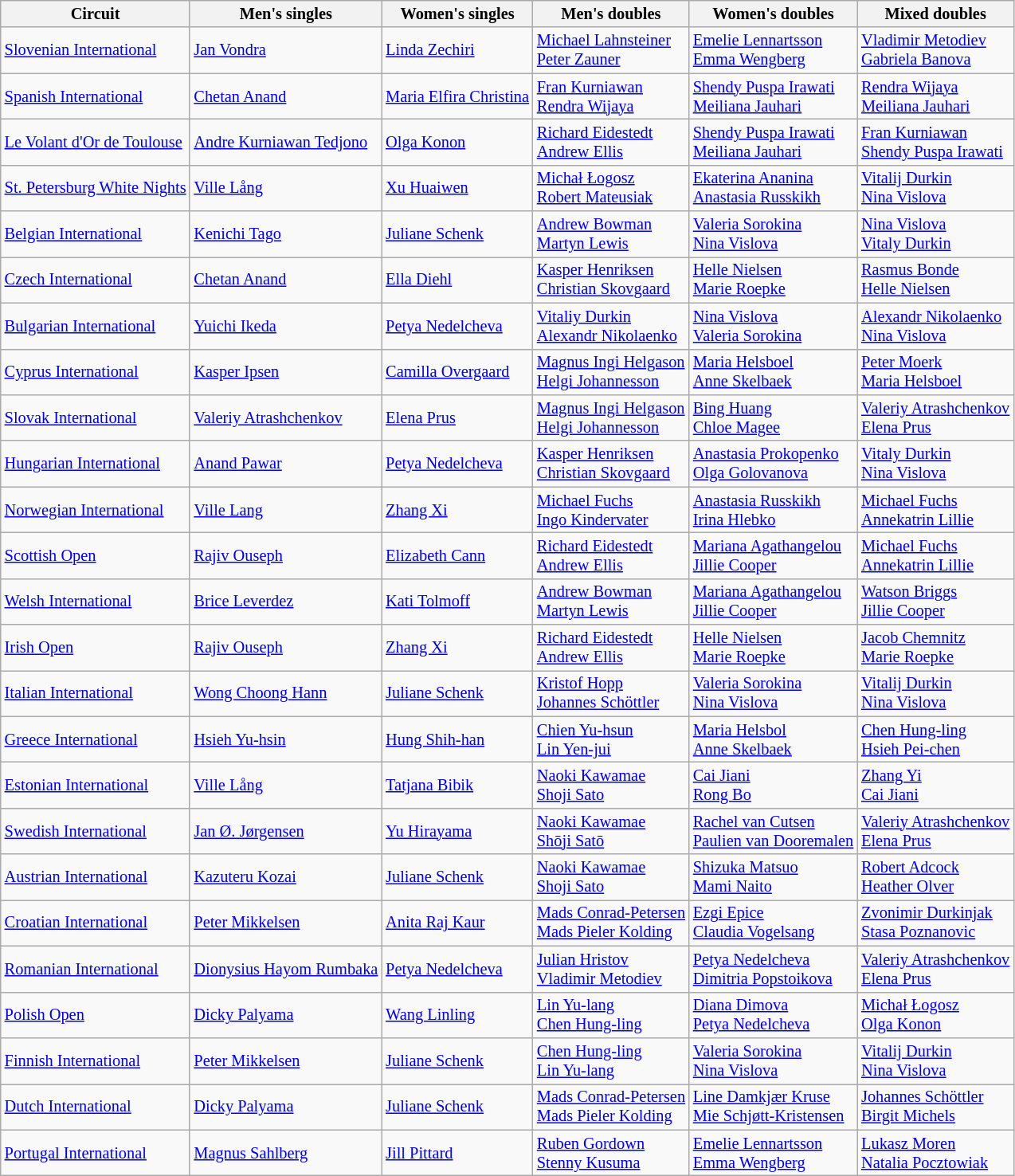<table class=wikitable style="font-size:85%">
<tr>
<th>Circuit</th>
<th>Men's singles</th>
<th>Women's singles</th>
<th>Men's doubles</th>
<th>Women's doubles</th>
<th>Mixed doubles</th>
</tr>
<tr>
<td><a href='#'>Slovenian International</a></td>
<td> <a href='#'>Jan Vondra</a></td>
<td> <a href='#'>Linda Zechiri</a></td>
<td> <a href='#'>Michael Lahnsteiner</a> <br> <a href='#'>Peter Zauner</a></td>
<td> <a href='#'>Emelie Lennartsson</a><br> <a href='#'>Emma Wengberg</a></td>
<td> <a href='#'>Vladimir Metodiev</a><br> <a href='#'>Gabriela Banova</a></td>
</tr>
<tr>
<td><a href='#'>Spanish International</a></td>
<td> <a href='#'>Chetan Anand</a></td>
<td> <a href='#'>Maria Elfira Christina</a></td>
<td> <a href='#'>Fran Kurniawan</a> <br>  <a href='#'>Rendra Wijaya</a></td>
<td> <a href='#'>Shendy Puspa Irawati</a> <br>  <a href='#'>Meiliana Jauhari</a></td>
<td> <a href='#'>Rendra Wijaya</a> <br>  <a href='#'>Meiliana Jauhari</a></td>
</tr>
<tr>
<td><a href='#'>Le Volant d'Or de Toulouse</a></td>
<td> <a href='#'>Andre Kurniawan Tedjono</a></td>
<td> <a href='#'>Olga Konon</a></td>
<td> <a href='#'>Richard Eidestedt</a><br> <a href='#'>Andrew Ellis</a></td>
<td> <a href='#'>Shendy Puspa Irawati</a><br> <a href='#'>Meiliana Jauhari</a></td>
<td> <a href='#'>Fran Kurniawan</a><br> <a href='#'>Shendy Puspa Irawati</a></td>
</tr>
<tr>
<td><a href='#'>St. Petersburg White Nights</a></td>
<td> <a href='#'>Ville Lång</a></td>
<td> <a href='#'>Xu Huaiwen</a></td>
<td> <a href='#'>Michał Łogosz</a> <br>  <a href='#'>Robert Mateusiak</a></td>
<td> <a href='#'>Ekaterina Ananina</a> <br>   <a href='#'>Anastasia Russkikh</a></td>
<td> <a href='#'>Vitalij Durkin</a> <br>   <a href='#'>Nina Vislova</a></td>
</tr>
<tr>
<td><a href='#'>Belgian International</a></td>
<td> <a href='#'>Kenichi Tago</a></td>
<td> <a href='#'>Juliane Schenk</a></td>
<td> <a href='#'>Andrew Bowman</a> <br>  <a href='#'>Martyn Lewis</a></td>
<td> <a href='#'>Valeria Sorokina</a> <br>  <a href='#'>Nina Vislova</a></td>
<td> <a href='#'>Nina Vislova</a> <br>  <a href='#'>Vitaly Durkin</a></td>
</tr>
<tr>
<td><a href='#'>Czech International</a></td>
<td> <a href='#'>Chetan Anand</a></td>
<td> <a href='#'>Ella Diehl</a></td>
<td> <a href='#'>Kasper Henriksen</a> <br>  <a href='#'>Christian Skovgaard</a></td>
<td> <a href='#'>Helle Nielsen</a> <br>  <a href='#'>Marie Roepke</a></td>
<td> <a href='#'>Rasmus Bonde</a> <br>  <a href='#'>Helle Nielsen</a></td>
</tr>
<tr>
<td><a href='#'>Bulgarian International</a></td>
<td> <a href='#'>Yuichi Ikeda</a></td>
<td> <a href='#'>Petya Nedelcheva</a></td>
<td> <a href='#'>Vitaliy Durkin</a><br> <a href='#'>Alexandr Nikolaenko</a></td>
<td> <a href='#'>Nina Vislova</a><br> <a href='#'>Valeria Sorokina</a></td>
<td> <a href='#'>Alexandr Nikolaenko</a><br> <a href='#'>Nina Vislova</a></td>
</tr>
<tr>
<td><a href='#'>Cyprus International</a></td>
<td> <a href='#'>Kasper Ipsen</a></td>
<td> <a href='#'>Camilla Overgaard</a></td>
<td> <a href='#'>Magnus Ingi Helgason</a> <br>  <a href='#'>Helgi Johannesson</a></td>
<td> <a href='#'>Maria Helsboel</a> <br>  <a href='#'>Anne Skelbaek</a></td>
<td> <a href='#'>Peter Moerk</a> <br>  <a href='#'>Maria Helsboel</a></td>
</tr>
<tr>
<td><a href='#'>Slovak International</a></td>
<td><a href='#'>Valeriy Atrashchenkov</a></td>
<td><a href='#'>Elena Prus</a></td>
<td><a href='#'>Magnus Ingi Helgason</a> <br> <a href='#'>Helgi Johannesson</a></td>
<td><a href='#'>Bing Huang</a> <br> <a href='#'>Chloe Magee</a></td>
<td><a href='#'>Valeriy Atrashchenkov</a> <br> <a href='#'>Elena Prus</a></td>
</tr>
<tr>
<td><a href='#'>Hungarian International</a></td>
<td> <a href='#'>Anand Pawar</a></td>
<td> <a href='#'>Petya Nedelcheva</a></td>
<td> <a href='#'>Kasper Henriksen</a> <br>  <a href='#'>Christian Skovgaard</a></td>
<td> <a href='#'>Anastasia Prokopenko</a> <br>  <a href='#'>Olga Golovanova</a></td>
<td> <a href='#'>Vitaly Durkin</a> <br>  <a href='#'>Nina Vislova</a></td>
</tr>
<tr>
<td><a href='#'>Norwegian International</a></td>
<td> <a href='#'>Ville Lang</a></td>
<td> <a href='#'>Zhang Xi</a></td>
<td> <a href='#'>Michael Fuchs</a> <br>  <a href='#'>Ingo Kindervater</a></td>
<td> <a href='#'>Anastasia Russkikh</a> <br>  <a href='#'>Irina Hlebko</a></td>
<td> <a href='#'>Michael Fuchs</a> <br>  <a href='#'>Annekatrin Lillie</a></td>
</tr>
<tr>
<td><a href='#'>Scottish Open</a></td>
<td> <a href='#'>Rajiv Ouseph</a></td>
<td> <a href='#'>Elizabeth Cann</a></td>
<td> <a href='#'>Richard Eidestedt</a> <br>  <a href='#'>Andrew Ellis</a></td>
<td> <a href='#'>Mariana Agathangelou</a> <br>  <a href='#'>Jillie Cooper</a></td>
<td> <a href='#'>Michael Fuchs</a> <br>  <a href='#'>Annekatrin Lillie</a></td>
</tr>
<tr>
<td><a href='#'>Welsh International</a></td>
<td> <a href='#'>Brice Leverdez</a></td>
<td> <a href='#'>Kati Tolmoff</a></td>
<td> <a href='#'>Andrew Bowman</a><br> <a href='#'>Martyn Lewis</a></td>
<td> <a href='#'>Mariana Agathangelou</a><br> <a href='#'>Jillie Cooper</a></td>
<td> <a href='#'>Watson Briggs</a><br> <a href='#'>Jillie Cooper</a></td>
</tr>
<tr>
<td><a href='#'>Irish Open</a></td>
<td> <a href='#'>Rajiv Ouseph</a></td>
<td> <a href='#'>Zhang Xi</a></td>
<td> <a href='#'>Richard Eidestedt</a> <br>  <a href='#'>Andrew Ellis</a></td>
<td> <a href='#'>Helle Nielsen</a> <br>  <a href='#'>Marie Roepke</a></td>
<td> <a href='#'>Jacob Chemnitz</a> <br>  <a href='#'>Marie Roepke</a></td>
</tr>
<tr>
<td><a href='#'>Italian International</a></td>
<td> <a href='#'>Wong Choong Hann</a></td>
<td> <a href='#'>Juliane Schenk</a></td>
<td> <a href='#'>Kristof Hopp</a> <br>  <a href='#'>Johannes Schöttler</a></td>
<td> <a href='#'>Valeria Sorokina</a> <br>  <a href='#'>Nina Vislova</a></td>
<td> <a href='#'>Vitalij Durkin</a> <br>  <a href='#'>Nina Vislova</a></td>
</tr>
<tr>
<td><a href='#'>Greece International</a></td>
<td> <a href='#'>Hsieh Yu-hsin</a></td>
<td> <a href='#'>Hung Shih-han</a></td>
<td> <a href='#'>Chien Yu-hsun</a> <br>  <a href='#'>Lin Yen-jui</a></td>
<td> <a href='#'>Maria Helsbol</a> <br>  <a href='#'>Anne Skelbaek</a></td>
<td> <a href='#'>Chen Hung-ling</a> <br>  <a href='#'>Hsieh Pei-chen</a></td>
</tr>
<tr>
<td><a href='#'>Estonian International</a></td>
<td> <a href='#'>Ville Lång</a></td>
<td> <a href='#'>Tatjana Bibik</a></td>
<td> <a href='#'>Naoki Kawamae</a> <br>  <a href='#'>Shoji Sato</a></td>
<td> <a href='#'>Cai Jiani</a> <br>  <a href='#'>Rong Bo</a></td>
<td> <a href='#'>Zhang Yi</a> <br>  <a href='#'>Cai Jiani</a></td>
</tr>
<tr>
<td><a href='#'>Swedish International</a></td>
<td> <a href='#'>Jan Ø. Jørgensen</a></td>
<td> <a href='#'>Yu Hirayama</a></td>
<td> <a href='#'>Naoki Kawamae</a> <br>  <a href='#'>Shōji Satō</a></td>
<td> <a href='#'>Rachel van Cutsen</a> <br>  <a href='#'>Paulien van Dooremalen</a></td>
<td> <a href='#'>Valeriy Atrashchenkov</a> <br>  <a href='#'>Elena Prus</a></td>
</tr>
<tr>
<td><a href='#'>Austrian International</a></td>
<td> <a href='#'>Kazuteru Kozai</a></td>
<td> <a href='#'>Juliane Schenk</a></td>
<td> <a href='#'>Naoki Kawamae</a> <br>  <a href='#'>Shoji Sato</a></td>
<td> <a href='#'>Shizuka Matsuo</a> <br>  <a href='#'>Mami Naito</a></td>
<td> <a href='#'>Robert Adcock</a> <br>  <a href='#'>Heather Olver</a></td>
</tr>
<tr>
<td><a href='#'>Croatian International</a></td>
<td> <a href='#'>Peter Mikkelsen</a></td>
<td> <a href='#'>Anita Raj Kaur</a></td>
<td> <a href='#'>Mads Conrad-Petersen</a> <br>  <a href='#'>Mads Pieler Kolding</a></td>
<td> <a href='#'>Ezgi Epice</a> <br>  <a href='#'>Claudia Vogelsang</a></td>
<td> <a href='#'>Zvonimir Durkinjak</a> <br>  <a href='#'>Stasa Poznanovic</a></td>
</tr>
<tr>
<td><a href='#'>Romanian International</a></td>
<td> <a href='#'>Dionysius Hayom Rumbaka</a></td>
<td> <a href='#'>Petya Nedelcheva</a></td>
<td> <a href='#'>Julian Hristov</a> <br>  <a href='#'>Vladimir Metodiev</a></td>
<td> <a href='#'>Petya Nedelcheva</a> <br>  <a href='#'>Dimitria Popstoikova</a></td>
<td> <a href='#'>Valeriy Atrashchenkov</a> <br>  <a href='#'>Elena Prus</a></td>
</tr>
<tr>
<td><a href='#'>Polish Open</a></td>
<td> <a href='#'>Dicky Palyama</a></td>
<td> <a href='#'>Wang Linling</a></td>
<td> <a href='#'>Lin Yu-lang</a><br> <a href='#'>Chen Hung-ling</a></td>
<td> <a href='#'>Diana Dimova</a><br> <a href='#'>Petya Nedelcheva</a></td>
<td> <a href='#'>Michał Łogosz</a><br>  <a href='#'>Olga Konon</a></td>
</tr>
<tr>
<td><a href='#'>Finnish International</a></td>
<td> <a href='#'>Peter Mikkelsen</a></td>
<td> <a href='#'>Juliane Schenk</a></td>
<td> <a href='#'>Chen Hung-ling</a> <br>  <a href='#'>Lin Yu-lang</a></td>
<td> <a href='#'>Valeria Sorokina</a> <br>  <a href='#'>Nina Vislova</a></td>
<td> <a href='#'>Vitalij Durkin</a> <br>  <a href='#'>Nina Vislova</a></td>
</tr>
<tr>
<td><a href='#'>Dutch International</a></td>
<td> <a href='#'>Dicky Palyama</a></td>
<td> <a href='#'>Juliane Schenk</a></td>
<td> <a href='#'>Mads Conrad-Petersen</a> <br>  <a href='#'>Mads Pieler Kolding</a></td>
<td> <a href='#'>Line Damkjær Kruse</a> <br>  <a href='#'>Mie Schjøtt-Kristensen</a></td>
<td> <a href='#'>Johannes Schöttler</a> <br>  <a href='#'>Birgit Michels</a></td>
</tr>
<tr>
<td><a href='#'>Portugal International</a></td>
<td> <a href='#'>Magnus Sahlberg</a></td>
<td> <a href='#'>Jill Pittard</a></td>
<td> <a href='#'>Ruben Gordown</a> <br>  <a href='#'>Stenny Kusuma</a></td>
<td> <a href='#'>Emelie Lennartsson</a> <br>  <a href='#'>Emma Wengberg</a></td>
<td> <a href='#'>Lukasz Moren</a> <br>  <a href='#'>Natalia Pocztowiak</a></td>
</tr>
</table>
